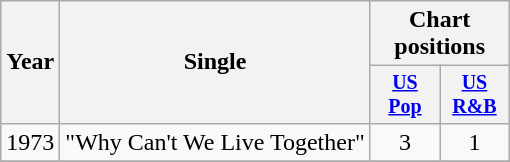<table class="wikitable" style="text-align:center;">
<tr>
<th rowspan="2">Year</th>
<th rowspan="2">Single</th>
<th colspan="2">Chart positions</th>
</tr>
<tr style="font-size:smaller;">
<th width="40"><a href='#'>US<br>Pop</a></th>
<th width="40"><a href='#'>US<br>R&B</a></th>
</tr>
<tr>
<td rowspan="1">1973</td>
<td align="left">"Why Can't We Live Together"</td>
<td>3</td>
<td>1</td>
</tr>
<tr>
</tr>
</table>
